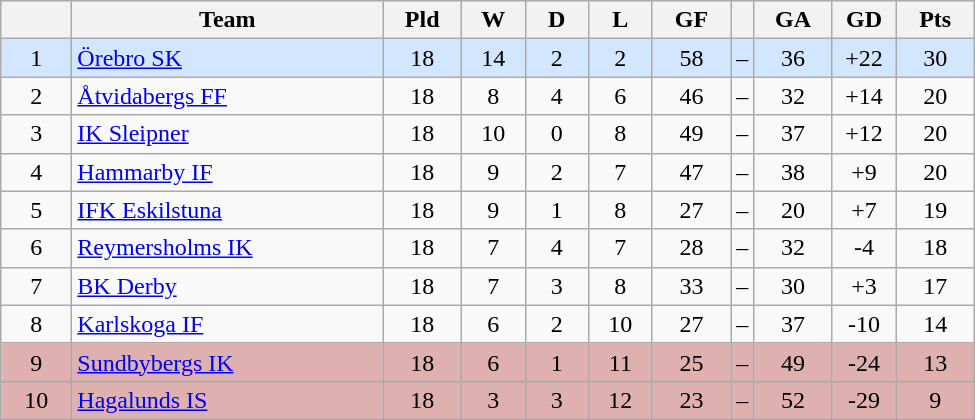<table class="wikitable" style="text-align: center;">
<tr>
<th style="width: 40px;"></th>
<th style="width: 200px;">Team</th>
<th style="width: 45px;">Pld</th>
<th style="width: 35px;">W</th>
<th style="width: 35px;">D</th>
<th style="width: 35px;">L</th>
<th style="width: 45px;">GF</th>
<th></th>
<th style="width: 45px;">GA</th>
<th style="width: 35px;">GD</th>
<th style="width: 45px;">Pts</th>
</tr>
<tr style="background: #d2e6ff">
<td>1</td>
<td style="text-align: left;"><a href='#'>Örebro SK</a></td>
<td>18</td>
<td>14</td>
<td>2</td>
<td>2</td>
<td>58</td>
<td>–</td>
<td>36</td>
<td>+22</td>
<td>30</td>
</tr>
<tr>
<td>2</td>
<td style="text-align: left;"><a href='#'>Åtvidabergs FF</a></td>
<td>18</td>
<td>8</td>
<td>4</td>
<td>6</td>
<td>46</td>
<td>–</td>
<td>32</td>
<td>+14</td>
<td>20</td>
</tr>
<tr>
<td>3</td>
<td style="text-align: left;"><a href='#'>IK Sleipner</a></td>
<td>18</td>
<td>10</td>
<td>0</td>
<td>8</td>
<td>49</td>
<td>–</td>
<td>37</td>
<td>+12</td>
<td>20</td>
</tr>
<tr>
<td>4</td>
<td style="text-align: left;"><a href='#'>Hammarby IF</a></td>
<td>18</td>
<td>9</td>
<td>2</td>
<td>7</td>
<td>47</td>
<td>–</td>
<td>38</td>
<td>+9</td>
<td>20</td>
</tr>
<tr>
<td>5</td>
<td style="text-align: left;"><a href='#'>IFK Eskilstuna</a></td>
<td>18</td>
<td>9</td>
<td>1</td>
<td>8</td>
<td>27</td>
<td>–</td>
<td>20</td>
<td>+7</td>
<td>19</td>
</tr>
<tr>
<td>6</td>
<td style="text-align: left;"><a href='#'>Reymersholms IK</a></td>
<td>18</td>
<td>7</td>
<td>4</td>
<td>7</td>
<td>28</td>
<td>–</td>
<td>32</td>
<td>-4</td>
<td>18</td>
</tr>
<tr>
<td>7</td>
<td style="text-align: left;"><a href='#'>BK Derby</a></td>
<td>18</td>
<td>7</td>
<td>3</td>
<td>8</td>
<td>33</td>
<td>–</td>
<td>30</td>
<td>+3</td>
<td>17</td>
</tr>
<tr>
<td>8</td>
<td style="text-align: left;"><a href='#'>Karlskoga IF</a></td>
<td>18</td>
<td>6</td>
<td>2</td>
<td>10</td>
<td>27</td>
<td>–</td>
<td>37</td>
<td>-10</td>
<td>14</td>
</tr>
<tr style="background: #deb0b0">
<td>9</td>
<td style="text-align: left;"><a href='#'>Sundbybergs IK</a></td>
<td>18</td>
<td>6</td>
<td>1</td>
<td>11</td>
<td>25</td>
<td>–</td>
<td>49</td>
<td>-24</td>
<td>13</td>
</tr>
<tr style="background: #deb0b0">
<td>10</td>
<td style="text-align: left;"><a href='#'>Hagalunds IS</a></td>
<td>18</td>
<td>3</td>
<td>3</td>
<td>12</td>
<td>23</td>
<td>–</td>
<td>52</td>
<td>-29</td>
<td>9</td>
</tr>
</table>
